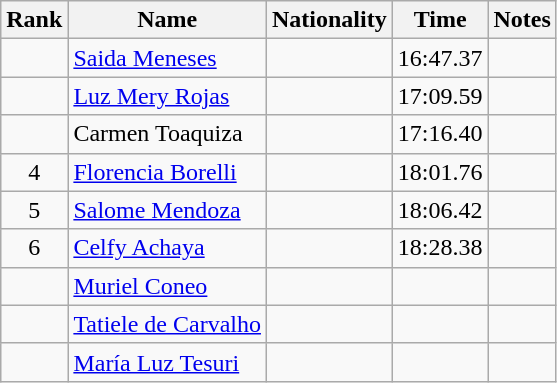<table class="wikitable sortable" style="text-align:center">
<tr>
<th>Rank</th>
<th>Name</th>
<th>Nationality</th>
<th>Time</th>
<th>Notes</th>
</tr>
<tr>
<td></td>
<td align=left><a href='#'>Saida Meneses</a></td>
<td align=left></td>
<td>16:47.37</td>
<td></td>
</tr>
<tr>
<td></td>
<td align=left><a href='#'>Luz Mery Rojas</a></td>
<td align=left></td>
<td>17:09.59</td>
<td></td>
</tr>
<tr>
<td></td>
<td align=left>Carmen Toaquiza</td>
<td align=left></td>
<td>17:16.40</td>
<td></td>
</tr>
<tr>
<td>4</td>
<td align=left><a href='#'>Florencia Borelli</a></td>
<td align=left></td>
<td>18:01.76</td>
<td></td>
</tr>
<tr>
<td>5</td>
<td align=left><a href='#'>Salome Mendoza</a></td>
<td align=left></td>
<td>18:06.42</td>
<td></td>
</tr>
<tr>
<td>6</td>
<td align=left><a href='#'>Celfy Achaya</a></td>
<td align=left></td>
<td>18:28.38</td>
<td></td>
</tr>
<tr>
<td></td>
<td align=left><a href='#'>Muriel Coneo</a></td>
<td align=left></td>
<td></td>
<td></td>
</tr>
<tr>
<td></td>
<td align=left><a href='#'>Tatiele de Carvalho</a></td>
<td align=left></td>
<td></td>
<td></td>
</tr>
<tr>
<td></td>
<td align=left><a href='#'>María Luz Tesuri</a></td>
<td align=left></td>
<td></td>
<td></td>
</tr>
</table>
